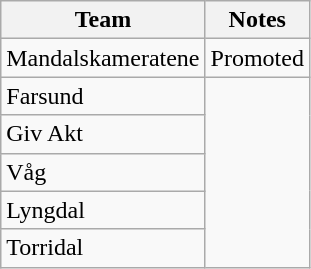<table class="wikitable">
<tr>
<th>Team</th>
<th>Notes</th>
</tr>
<tr>
<td>Mandalskameratene</td>
<td>Promoted</td>
</tr>
<tr>
<td>Farsund</td>
</tr>
<tr>
<td>Giv Akt</td>
</tr>
<tr>
<td>Våg</td>
</tr>
<tr>
<td>Lyngdal</td>
</tr>
<tr>
<td>Torridal</td>
</tr>
</table>
